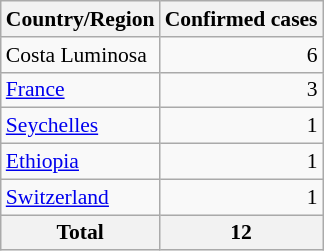<table class="wikitable plainrowheaders sortable" style="text-align:right; font-size:90%;">
<tr>
<th>Country/Region</th>
<th>Confirmed cases</th>
</tr>
<tr>
<td style="text-align:left;"> Costa Luminosa</td>
<td>6</td>
</tr>
<tr>
<td style="text-align:left;"> <a href='#'>France</a></td>
<td>3</td>
</tr>
<tr>
<td style="text-align:left;"> <a href='#'>Seychelles</a></td>
<td>1</td>
</tr>
<tr>
<td style="text-align:left;"> <a href='#'>Ethiopia</a></td>
<td>1</td>
</tr>
<tr>
<td style="text-align:left;"> <a href='#'>Switzerland</a></td>
<td>1</td>
</tr>
<tr>
<th>Total</th>
<th>12</th>
</tr>
</table>
